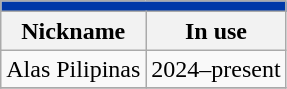<table class="wikitable floatright">
<tr>
<th colspan="2" style="background:#0038A8; color:#FFFFFF;"></th>
</tr>
<tr>
<th>Nickname</th>
<th>In use</th>
</tr>
<tr>
<td>Alas Pilipinas</td>
<td style="text-align:center">2024–present</td>
</tr>
<tr>
</tr>
</table>
